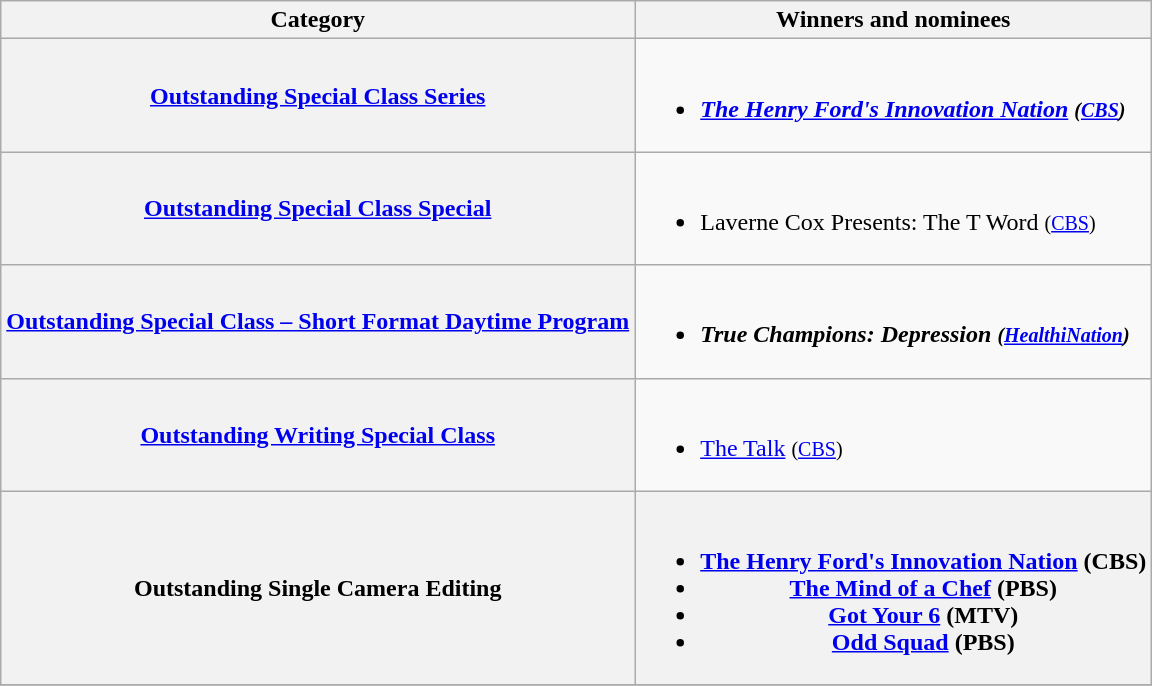<table class="wikitable sortable">
<tr>
<th scope="col">Category</th>
<th scope="col">Winners and nominees</th>
</tr>
<tr>
<th scope="row"><a href='#'>Outstanding Special Class Series</a></th>
<td><br><ul><li><strong><em><a href='#'>The Henry Ford's Innovation Nation</a><em> <small>(<a href='#'>CBS</a>)</small><strong></li></ul></td>
</tr>
<tr>
<th scope="row"><a href='#'>Outstanding Special Class Special</a></th>
<td><br><ul><li></em></strong>Laverne Cox Presents: The T Word</em> <small>(<a href='#'>CBS</a>)</small></strong></li></ul></td>
</tr>
<tr>
<th scope="row"><a href='#'>Outstanding Special Class – Short Format Daytime Program</a></th>
<td><br><ul><li><strong><em>True Champions: Depression<em> <small>(<a href='#'>HealthiNation</a>)</small><strong></li></ul></td>
</tr>
<tr>
<th scope="row"><a href='#'>Outstanding Writing Special Class</a></th>
<td><br><ul><li></em></strong><a href='#'>The Talk</a></em> <small>(<a href='#'>CBS</a>)</small></strong></li></ul></td>
</tr>
<tr>
<th>Outstanding Single Camera Editing</th>
<th><br><ul><li><a href='#'>The Henry Ford's Innovation Nation</a> (CBS)</li><li><a href='#'>The Mind of a Chef</a> (PBS)</li><li><a href='#'>Got Your 6</a> (MTV)</li><li><a href='#'>Odd Squad</a> (PBS)</li></ul></th>
</tr>
<tr>
</tr>
</table>
